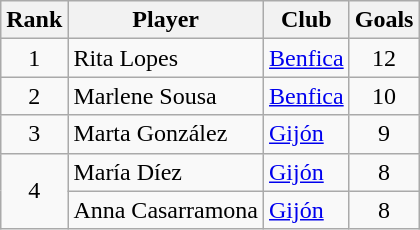<table class="wikitable">
<tr>
<th>Rank</th>
<th>Player</th>
<th>Club</th>
<th>Goals</th>
</tr>
<tr>
<td align=center>1</td>
<td> Rita Lopes</td>
<td> <a href='#'>Benfica</a></td>
<td align=center>12</td>
</tr>
<tr>
<td align=center>2</td>
<td> Marlene Sousa</td>
<td> <a href='#'>Benfica</a></td>
<td align=center>10</td>
</tr>
<tr>
<td align=center>3</td>
<td> Marta González</td>
<td> <a href='#'>Gijón</a></td>
<td align=center>9</td>
</tr>
<tr>
<td rowspan=2 align=center>4</td>
<td> María Díez</td>
<td> <a href='#'>Gijón</a></td>
<td align=center>8</td>
</tr>
<tr>
<td> Anna Casarramona</td>
<td> <a href='#'>Gijón</a></td>
<td align=center>8</td>
</tr>
</table>
